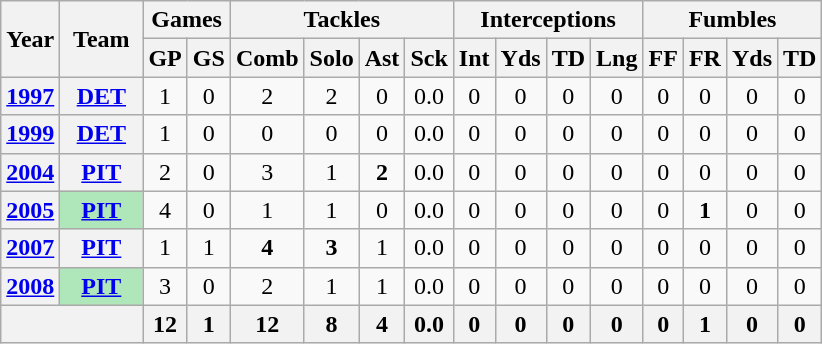<table class="wikitable" style="text-align:center">
<tr>
<th rowspan="2">Year</th>
<th rowspan="2">Team</th>
<th colspan="2">Games</th>
<th colspan="4">Tackles</th>
<th colspan="4">Interceptions</th>
<th colspan="4">Fumbles</th>
</tr>
<tr>
<th>GP</th>
<th>GS</th>
<th>Comb</th>
<th>Solo</th>
<th>Ast</th>
<th>Sck</th>
<th>Int</th>
<th>Yds</th>
<th>TD</th>
<th>Lng</th>
<th>FF</th>
<th>FR</th>
<th>Yds</th>
<th>TD</th>
</tr>
<tr>
<th><a href='#'>1997</a></th>
<th><a href='#'>DET</a></th>
<td>1</td>
<td>0</td>
<td>2</td>
<td>2</td>
<td>0</td>
<td>0.0</td>
<td>0</td>
<td>0</td>
<td>0</td>
<td>0</td>
<td>0</td>
<td>0</td>
<td>0</td>
<td>0</td>
</tr>
<tr>
<th><a href='#'>1999</a></th>
<th><a href='#'>DET</a></th>
<td>1</td>
<td>0</td>
<td>0</td>
<td>0</td>
<td>0</td>
<td>0.0</td>
<td>0</td>
<td>0</td>
<td>0</td>
<td>0</td>
<td>0</td>
<td>0</td>
<td>0</td>
<td>0</td>
</tr>
<tr>
<th><a href='#'>2004</a></th>
<th><a href='#'>PIT</a></th>
<td>2</td>
<td>0</td>
<td>3</td>
<td>1</td>
<td><strong>2</strong></td>
<td>0.0</td>
<td>0</td>
<td>0</td>
<td>0</td>
<td>0</td>
<td>0</td>
<td>0</td>
<td>0</td>
<td>0</td>
</tr>
<tr>
<th><a href='#'>2005</a></th>
<th style="background:#afe6ba; width:3em;"><a href='#'>PIT</a></th>
<td>4</td>
<td>0</td>
<td>1</td>
<td>1</td>
<td>0</td>
<td>0.0</td>
<td>0</td>
<td>0</td>
<td>0</td>
<td>0</td>
<td>0</td>
<td><strong>1</strong></td>
<td>0</td>
<td>0</td>
</tr>
<tr>
<th><a href='#'>2007</a></th>
<th><a href='#'>PIT</a></th>
<td>1</td>
<td>1</td>
<td><strong>4</strong></td>
<td><strong>3</strong></td>
<td>1</td>
<td>0.0</td>
<td>0</td>
<td>0</td>
<td>0</td>
<td>0</td>
<td>0</td>
<td>0</td>
<td>0</td>
<td>0</td>
</tr>
<tr>
<th><a href='#'>2008</a></th>
<th style="background:#afe6ba; width:3em;"><a href='#'>PIT</a></th>
<td>3</td>
<td>0</td>
<td>2</td>
<td>1</td>
<td>1</td>
<td>0.0</td>
<td>0</td>
<td>0</td>
<td>0</td>
<td>0</td>
<td>0</td>
<td>0</td>
<td>0</td>
<td>0</td>
</tr>
<tr>
<th colspan="2"></th>
<th>12</th>
<th>1</th>
<th>12</th>
<th>8</th>
<th>4</th>
<th>0.0</th>
<th>0</th>
<th>0</th>
<th>0</th>
<th>0</th>
<th>0</th>
<th>1</th>
<th>0</th>
<th>0</th>
</tr>
</table>
